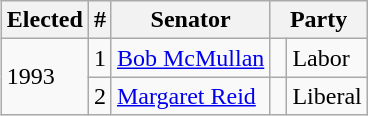<table class="wikitable" style="float: right">
<tr>
<th scope="col">Elected</th>
<th scope="col">#</th>
<th scope="col">Senator</th>
<th scope="col" colspan="2">Party</th>
</tr>
<tr>
<td rowspan="2">1993</td>
<td>1</td>
<td><a href='#'>Bob McMullan</a></td>
<td> </td>
<td>Labor</td>
</tr>
<tr>
<td>2</td>
<td><a href='#'>Margaret Reid</a></td>
<td> </td>
<td>Liberal</td>
</tr>
</table>
